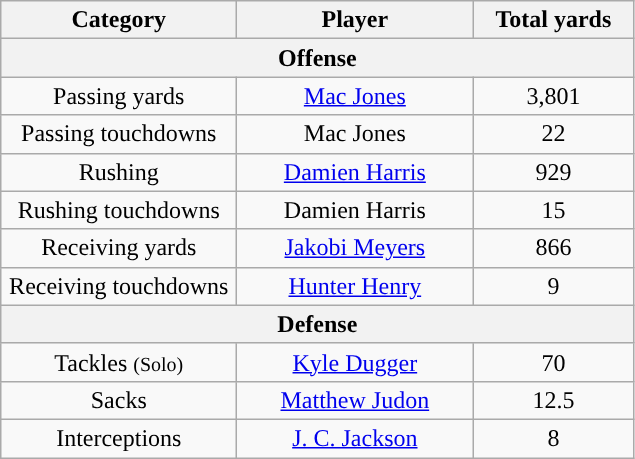<table class="wikitable" style="text-align:center">
<tr>
<th width="150">Category</th>
<th width="150">Player</th>
<th width="100">Total yards</th>
</tr>
<tr>
<th align="center" colspan="4">Offense</th>
</tr>
<tr>
<td>Passing yards</td>
<td><a href='#'>Mac Jones</a></td>
<td>3,801</td>
</tr>
<tr>
<td>Passing touchdowns</td>
<td>Mac Jones</td>
<td>22</td>
</tr>
<tr>
<td>Rushing</td>
<td><a href='#'>Damien Harris</a></td>
<td>929</td>
</tr>
<tr>
<td>Rushing touchdowns</td>
<td>Damien Harris</td>
<td>15</td>
</tr>
<tr>
<td>Receiving yards</td>
<td><a href='#'>Jakobi Meyers</a></td>
<td>866</td>
</tr>
<tr>
<td>Receiving touchdowns</td>
<td><a href='#'>Hunter Henry</a></td>
<td>9</td>
</tr>
<tr>
<th align="center" colspan="4">Defense</th>
</tr>
<tr>
<td>Tackles <small>(Solo)</small></td>
<td><a href='#'>Kyle Dugger</a></td>
<td>70</td>
</tr>
<tr>
<td>Sacks</td>
<td><a href='#'>Matthew Judon</a></td>
<td>12.5</td>
</tr>
<tr>
<td>Interceptions</td>
<td><a href='#'>J. C. Jackson</a></td>
<td>8</td>
</tr>
</table>
